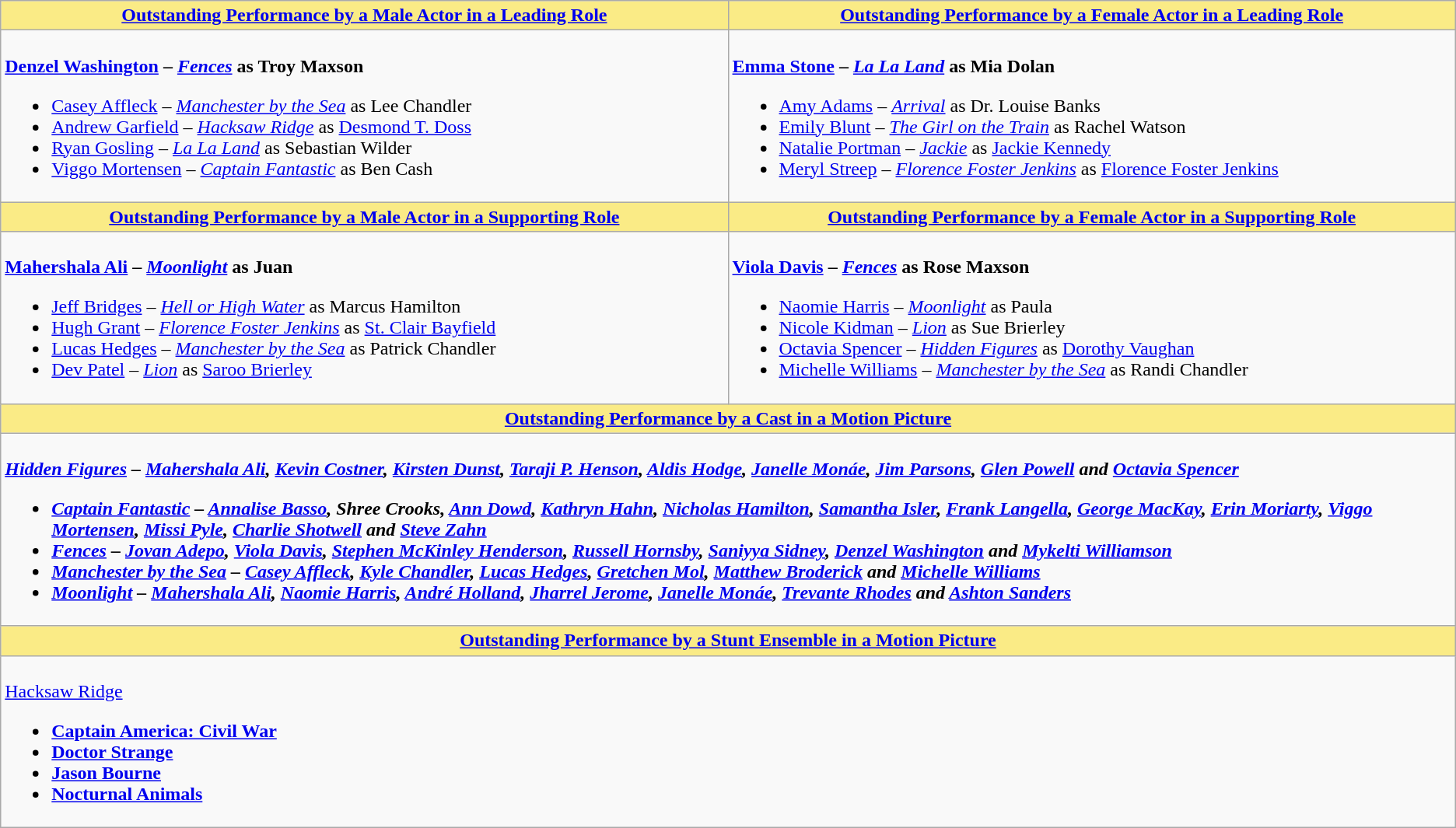<table class=wikitable style="width="100%">
<tr>
<th style="background:#FAEB86;" width="50%"><a href='#'>Outstanding Performance by a Male Actor in a Leading Role</a></th>
<th style="background:#FAEB86;" width="50%"><a href='#'>Outstanding Performance by a Female Actor in a Leading Role</a></th>
</tr>
<tr>
<td valign="top"><br><strong><a href='#'>Denzel Washington</a> – <em><a href='#'>Fences</a></em> as Troy Maxson</strong><ul><li><a href='#'>Casey Affleck</a> – <em><a href='#'>Manchester by the Sea</a></em> as Lee Chandler</li><li><a href='#'>Andrew Garfield</a> – <em><a href='#'>Hacksaw Ridge</a></em> as <a href='#'>Desmond T. Doss</a></li><li><a href='#'>Ryan Gosling</a> – <em><a href='#'>La La Land</a></em> as Sebastian Wilder</li><li><a href='#'>Viggo Mortensen</a> – <em><a href='#'>Captain Fantastic</a></em> as Ben Cash</li></ul></td>
<td valign="top"><br><strong><a href='#'>Emma Stone</a> – <em><a href='#'>La La Land</a></em> as Mia Dolan</strong><ul><li><a href='#'>Amy Adams</a> – <em><a href='#'>Arrival</a></em> as Dr. Louise Banks</li><li><a href='#'>Emily Blunt</a> – <em><a href='#'>The Girl on the Train</a></em> as Rachel Watson</li><li><a href='#'>Natalie Portman</a> – <em><a href='#'>Jackie</a></em> as <a href='#'>Jackie Kennedy</a></li><li><a href='#'>Meryl Streep</a> – <em><a href='#'>Florence Foster Jenkins</a></em> as <a href='#'>Florence Foster Jenkins</a></li></ul></td>
</tr>
<tr>
<th style="background:#FAEB86;"><a href='#'>Outstanding Performance by a Male Actor in a Supporting Role</a></th>
<th style="background:#FAEB86;"><a href='#'>Outstanding Performance by a Female Actor in a Supporting Role</a></th>
</tr>
<tr>
<td valign="top"><br><strong><a href='#'>Mahershala Ali</a> – <em><a href='#'>Moonlight</a></em> as Juan</strong><ul><li><a href='#'>Jeff Bridges</a> – <em><a href='#'>Hell or High Water</a></em> as Marcus Hamilton</li><li><a href='#'>Hugh Grant</a> – <em><a href='#'>Florence Foster Jenkins</a></em> as <a href='#'>St. Clair Bayfield</a></li><li><a href='#'>Lucas Hedges</a> – <em><a href='#'>Manchester by the Sea</a></em> as Patrick Chandler</li><li><a href='#'>Dev Patel</a> – <em><a href='#'>Lion</a></em> as <a href='#'>Saroo Brierley</a></li></ul></td>
<td valign="top"><br><strong><a href='#'>Viola Davis</a> – <em><a href='#'>Fences</a></em> as Rose Maxson</strong><ul><li><a href='#'>Naomie Harris</a> – <em><a href='#'>Moonlight</a></em> as Paula</li><li><a href='#'>Nicole Kidman</a> – <em><a href='#'>Lion</a></em> as Sue Brierley</li><li><a href='#'>Octavia Spencer</a> – <em><a href='#'>Hidden Figures</a></em> as <a href='#'>Dorothy Vaughan</a></li><li><a href='#'>Michelle Williams</a> – <em><a href='#'>Manchester by the Sea</a></em> as Randi Chandler</li></ul></td>
</tr>
<tr>
<th colspan="2" style="background:#FAEB86;"><a href='#'>Outstanding Performance by a Cast in a Motion Picture</a></th>
</tr>
<tr>
<td colspan="2" style="vertical-align:top;"><br><strong><em><a href='#'>Hidden Figures</a><em> – <a href='#'>Mahershala Ali</a>, <a href='#'>Kevin Costner</a>, <a href='#'>Kirsten Dunst</a>, <a href='#'>Taraji P. Henson</a>, <a href='#'>Aldis Hodge</a>, <a href='#'>Janelle Monáe</a>, <a href='#'>Jim Parsons</a>, <a href='#'>Glen Powell</a> and <a href='#'>Octavia Spencer</a><strong><ul><li></em><a href='#'>Captain Fantastic</a><em> – <a href='#'>Annalise Basso</a>, Shree Crooks, <a href='#'>Ann Dowd</a>, <a href='#'>Kathryn Hahn</a>, <a href='#'>Nicholas Hamilton</a>, <a href='#'>Samantha Isler</a>, <a href='#'>Frank Langella</a>, <a href='#'>George MacKay</a>, <a href='#'>Erin Moriarty</a>, <a href='#'>Viggo Mortensen</a>, <a href='#'>Missi Pyle</a>, <a href='#'>Charlie Shotwell</a> and <a href='#'>Steve Zahn</a></li><li></em><a href='#'>Fences</a><em> – <a href='#'>Jovan Adepo</a>, <a href='#'>Viola Davis</a>, <a href='#'>Stephen McKinley Henderson</a>, <a href='#'>Russell Hornsby</a>, <a href='#'>Saniyya Sidney</a>, <a href='#'>Denzel Washington</a> and <a href='#'>Mykelti Williamson</a></li><li></em><a href='#'>Manchester by the Sea</a><em> – <a href='#'>Casey Affleck</a>, <a href='#'>Kyle Chandler</a>, <a href='#'>Lucas Hedges</a>, <a href='#'>Gretchen Mol</a>, <a href='#'>Matthew Broderick</a> and <a href='#'>Michelle Williams</a></li><li></em><a href='#'>Moonlight</a><em> – <a href='#'>Mahershala Ali</a>, <a href='#'>Naomie Harris</a>, <a href='#'>André Holland</a>, <a href='#'>Jharrel Jerome</a>, <a href='#'>Janelle Monáe</a>, <a href='#'>Trevante Rhodes</a> and <a href='#'>Ashton Sanders</a></li></ul></td>
</tr>
<tr>
<th colspan="2" style="background:#FAEB86"><a href='#'>Outstanding Performance by a Stunt Ensemble in a Motion Picture</a></th>
</tr>
<tr>
<td colspan="2" style="vertical-align:top;"><br></em></strong><a href='#'>Hacksaw Ridge</a><strong><em><ul><li></em><a href='#'>Captain America: Civil War</a><em></li><li></em><a href='#'>Doctor Strange</a><em></li><li></em><a href='#'>Jason Bourne</a><em></li><li></em><a href='#'>Nocturnal Animals</a><em></li></ul></td>
</tr>
</table>
